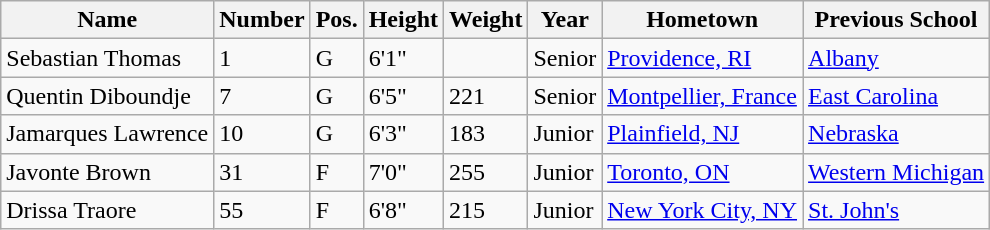<table class="wikitable sortable" border="1">
<tr>
<th>Name</th>
<th>Number</th>
<th>Pos.</th>
<th>Height</th>
<th>Weight</th>
<th>Year</th>
<th>Hometown</th>
<th class="unsortable">Previous School</th>
</tr>
<tr>
<td>Sebastian Thomas</td>
<td>1</td>
<td>G</td>
<td>6'1"</td>
<td></td>
<td>Senior</td>
<td><a href='#'>Providence, RI</a></td>
<td><a href='#'>Albany</a></td>
</tr>
<tr>
<td>Quentin Diboundje</td>
<td>7</td>
<td>G</td>
<td>6'5"</td>
<td>221</td>
<td>Senior</td>
<td><a href='#'>Montpellier, France</a></td>
<td><a href='#'>East Carolina</a></td>
</tr>
<tr>
<td>Jamarques Lawrence</td>
<td>10</td>
<td>G</td>
<td>6'3"</td>
<td>183</td>
<td>Junior</td>
<td><a href='#'>Plainfield, NJ</a></td>
<td><a href='#'>Nebraska</a></td>
</tr>
<tr>
<td>Javonte Brown</td>
<td>31</td>
<td>F</td>
<td>7'0"</td>
<td>255</td>
<td> Junior</td>
<td><a href='#'>Toronto, ON</a></td>
<td><a href='#'>Western Michigan</a></td>
</tr>
<tr>
<td>Drissa Traore</td>
<td>55</td>
<td>F</td>
<td>6'8"</td>
<td>215</td>
<td> Junior</td>
<td><a href='#'>New York City, NY</a></td>
<td><a href='#'>St. John's</a></td>
</tr>
</table>
